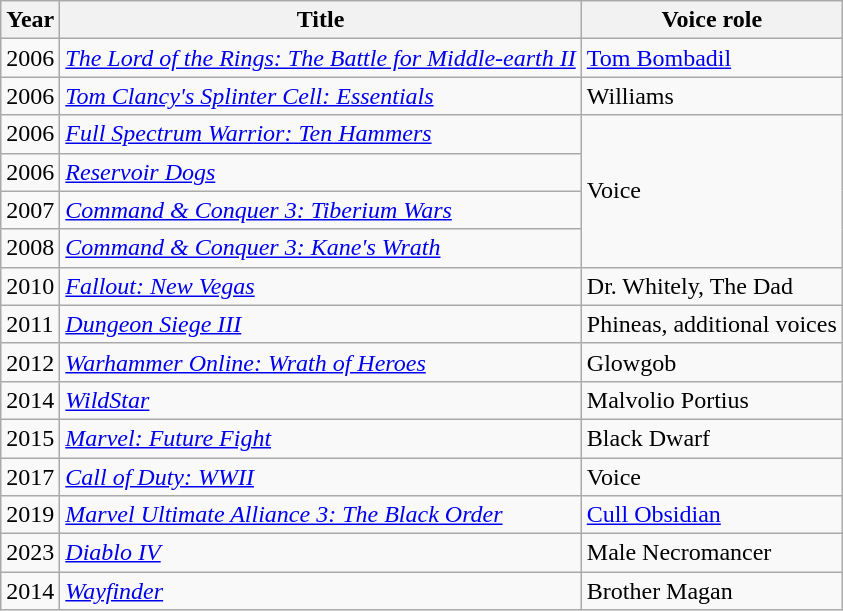<table class="wikitable sortable">
<tr>
<th>Year</th>
<th>Title</th>
<th>Voice role</th>
</tr>
<tr>
<td>2006</td>
<td><em><a href='#'>The Lord of the Rings: The Battle for Middle-earth II</a></em></td>
<td><a href='#'>Tom Bombadil</a></td>
</tr>
<tr>
<td>2006</td>
<td><em><a href='#'>Tom Clancy's Splinter Cell: Essentials</a></em></td>
<td>Williams</td>
</tr>
<tr>
<td>2006</td>
<td><em><a href='#'>Full Spectrum Warrior: Ten Hammers</a></em></td>
<td rowspan="4">Voice</td>
</tr>
<tr>
<td>2006</td>
<td><a href='#'><em>Reservoir Dogs</em></a></td>
</tr>
<tr>
<td>2007</td>
<td><em><a href='#'>Command & Conquer 3: Tiberium Wars</a></em></td>
</tr>
<tr>
<td>2008</td>
<td><em><a href='#'>Command & Conquer 3: Kane's Wrath</a></em></td>
</tr>
<tr>
<td>2010</td>
<td><em><a href='#'>Fallout: New Vegas</a></em></td>
<td>Dr. Whitely, The Dad</td>
</tr>
<tr>
<td>2011</td>
<td><em><a href='#'>Dungeon Siege III</a></em></td>
<td>Phineas, additional voices</td>
</tr>
<tr>
<td>2012</td>
<td><em><a href='#'>Warhammer Online: Wrath of Heroes</a></em></td>
<td>Glowgob</td>
</tr>
<tr>
<td>2014</td>
<td><em><a href='#'>WildStar</a></em></td>
<td>Malvolio Portius</td>
</tr>
<tr>
<td>2015</td>
<td><em><a href='#'>Marvel: Future Fight</a></em></td>
<td>Black Dwarf</td>
</tr>
<tr>
<td>2017</td>
<td><em><a href='#'>Call of Duty: WWII</a></em></td>
<td>Voice</td>
</tr>
<tr>
<td>2019</td>
<td><em><a href='#'>Marvel Ultimate Alliance 3: The Black Order</a></em></td>
<td><a href='#'>Cull Obsidian</a></td>
</tr>
<tr>
<td>2023</td>
<td><em><a href='#'>Diablo IV</a></em></td>
<td>Male Necromancer</td>
</tr>
<tr>
<td>2014</td>
<td><a href='#'><em>Wayfinder</em></a></td>
<td>Brother Magan</td>
</tr>
</table>
